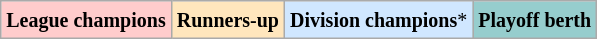<table class="wikitable">
<tr>
<td bgcolor="#FFCCCC"><small><strong>League champions</strong></small></td>
<td bgcolor="#FFE6BD"><small><strong>Runners-up</strong></small></td>
<td bgcolor="#D0E7FF"><small><strong>Division champions</strong>*</small></td>
<td bgcolor="#96CDCD"><small><strong>Playoff berth</strong></small></td>
</tr>
</table>
